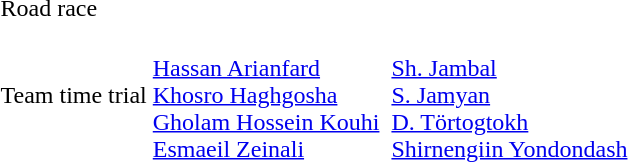<table>
<tr>
<td>Road race</td>
<td></td>
<td></td>
<td></td>
</tr>
<tr>
<td>Team time trial</td>
<td><br><a href='#'>Hassan Arianfard</a><br><a href='#'>Khosro Haghgosha</a><br><a href='#'>Gholam Hossein Kouhi</a><br><a href='#'>Esmaeil Zeinali</a></td>
<td valign=top></td>
<td><br><a href='#'>Sh. Jambal</a><br><a href='#'>S. Jamyan</a><br><a href='#'>D. Törtogtokh</a><br><a href='#'>Shirnengiin Yondondash</a></td>
</tr>
</table>
